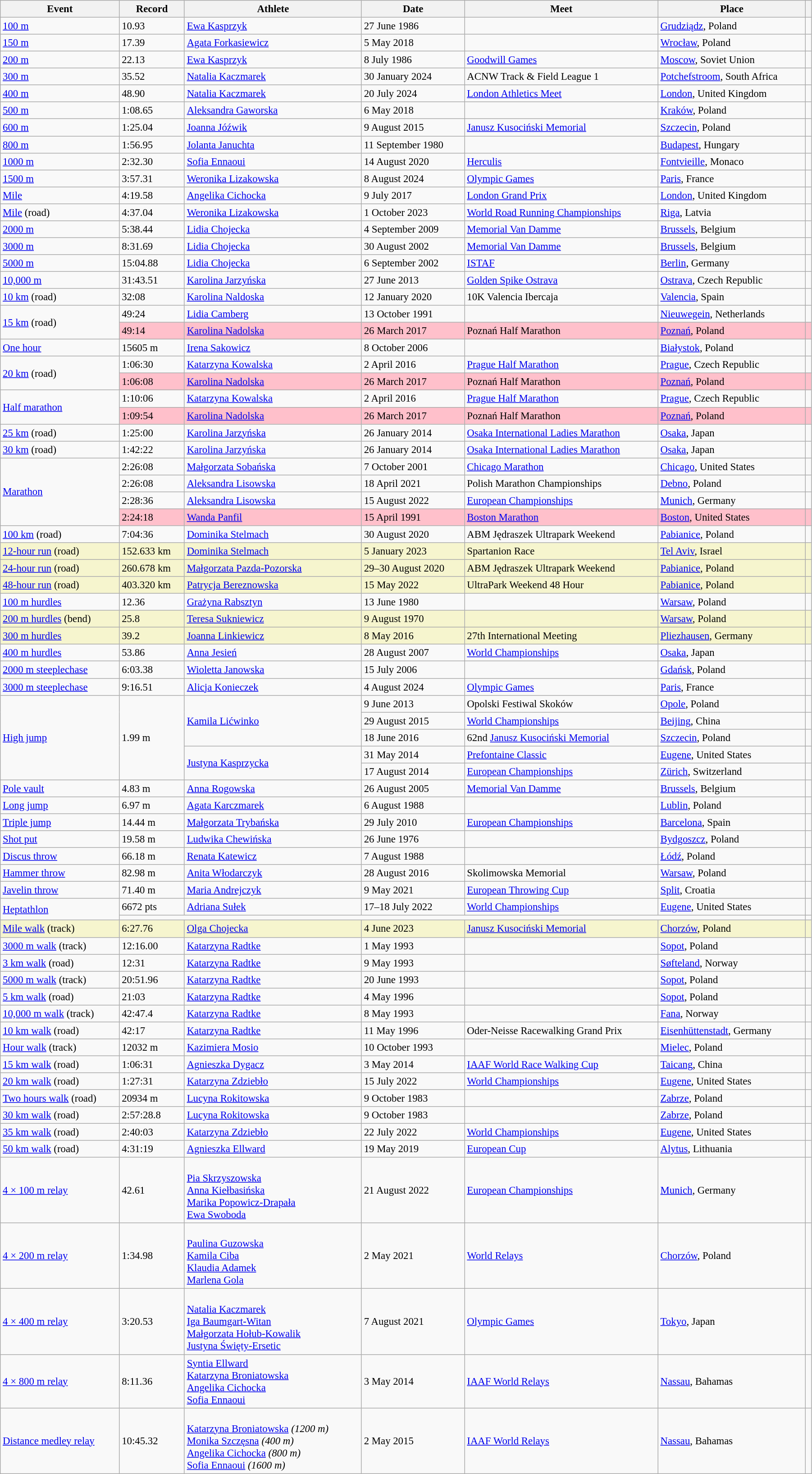<table class="wikitable" style="font-size:95%; width: 95%;">
<tr>
<th>Event</th>
<th>Record</th>
<th>Athlete</th>
<th>Date</th>
<th>Meet</th>
<th>Place</th>
<th></th>
</tr>
<tr>
<td><a href='#'>100 m</a></td>
<td>10.93 </td>
<td><a href='#'>Ewa Kasprzyk</a></td>
<td>27 June 1986</td>
<td></td>
<td><a href='#'>Grudziądz</a>, Poland</td>
<td></td>
</tr>
<tr>
<td><a href='#'>150 m</a></td>
<td>17.39</td>
<td><a href='#'>Agata Forkasiewicz</a></td>
<td>5 May 2018</td>
<td></td>
<td><a href='#'>Wrocław</a>, Poland</td>
<td></td>
</tr>
<tr>
<td><a href='#'>200 m</a></td>
<td>22.13 </td>
<td><a href='#'>Ewa Kasprzyk</a></td>
<td>8 July 1986</td>
<td><a href='#'>Goodwill Games</a></td>
<td><a href='#'>Moscow</a>, Soviet Union</td>
<td></td>
</tr>
<tr>
<td><a href='#'>300 m</a></td>
<td>35.52</td>
<td><a href='#'>Natalia Kaczmarek</a></td>
<td>30 January 2024</td>
<td>ACNW Track & Field League 1</td>
<td><a href='#'>Potchefstroom</a>, South Africa</td>
<td></td>
</tr>
<tr>
<td><a href='#'>400 m</a></td>
<td>48.90</td>
<td><a href='#'>Natalia Kaczmarek</a></td>
<td>20 July 2024</td>
<td><a href='#'>London Athletics Meet</a></td>
<td><a href='#'>London</a>, United Kingdom</td>
<td></td>
</tr>
<tr>
<td><a href='#'>500 m</a></td>
<td>1:08.65</td>
<td><a href='#'>Aleksandra Gaworska</a></td>
<td>6 May 2018</td>
<td></td>
<td><a href='#'>Kraków</a>, Poland</td>
<td></td>
</tr>
<tr>
<td><a href='#'>600 m</a></td>
<td>1:25.04</td>
<td><a href='#'>Joanna Jóźwik</a></td>
<td>9 August 2015</td>
<td><a href='#'>Janusz Kusociński Memorial</a></td>
<td><a href='#'>Szczecin</a>, Poland</td>
<td></td>
</tr>
<tr>
<td><a href='#'>800 m</a></td>
<td>1:56.95</td>
<td><a href='#'>Jolanta Januchta</a></td>
<td>11 September 1980</td>
<td></td>
<td><a href='#'>Budapest</a>, Hungary</td>
<td></td>
</tr>
<tr>
<td><a href='#'>1000 m</a></td>
<td>2:32.30</td>
<td><a href='#'>Sofia Ennaoui</a></td>
<td>14 August 2020</td>
<td><a href='#'>Herculis</a></td>
<td><a href='#'>Fontvieille</a>, Monaco</td>
<td></td>
</tr>
<tr>
<td><a href='#'>1500 m</a></td>
<td>3:57.31</td>
<td><a href='#'>Weronika Lizakowska</a></td>
<td>8 August 2024</td>
<td><a href='#'>Olympic Games</a></td>
<td><a href='#'>Paris</a>, France</td>
<td></td>
</tr>
<tr>
<td><a href='#'>Mile</a></td>
<td>4:19.58</td>
<td><a href='#'>Angelika Cichocka</a></td>
<td>9 July 2017</td>
<td><a href='#'>London Grand Prix</a></td>
<td><a href='#'>London</a>, United Kingdom</td>
<td></td>
</tr>
<tr>
<td><a href='#'>Mile</a> (road)</td>
<td>4:37.04 </td>
<td><a href='#'>Weronika Lizakowska</a></td>
<td>1 October 2023</td>
<td><a href='#'>World Road Running Championships</a></td>
<td><a href='#'>Riga</a>, Latvia</td>
<td></td>
</tr>
<tr>
<td><a href='#'>2000 m</a></td>
<td>5:38.44</td>
<td><a href='#'>Lidia Chojecka</a></td>
<td>4 September 2009</td>
<td><a href='#'>Memorial Van Damme</a></td>
<td><a href='#'>Brussels</a>, Belgium</td>
<td></td>
</tr>
<tr>
<td><a href='#'>3000 m</a></td>
<td>8:31.69</td>
<td><a href='#'>Lidia Chojecka</a></td>
<td>30 August 2002</td>
<td><a href='#'>Memorial Van Damme</a></td>
<td><a href='#'>Brussels</a>, Belgium</td>
<td></td>
</tr>
<tr>
<td><a href='#'>5000 m</a></td>
<td>15:04.88</td>
<td><a href='#'>Lidia Chojecka</a></td>
<td>6 September 2002</td>
<td><a href='#'>ISTAF</a></td>
<td><a href='#'>Berlin</a>, Germany</td>
<td></td>
</tr>
<tr>
<td><a href='#'>10,000 m</a></td>
<td>31:43.51</td>
<td><a href='#'>Karolina Jarzyńska</a></td>
<td>27 June 2013</td>
<td><a href='#'>Golden Spike Ostrava</a></td>
<td><a href='#'>Ostrava</a>, Czech Republic</td>
<td></td>
</tr>
<tr>
<td><a href='#'>10 km</a> (road)</td>
<td>32:08</td>
<td><a href='#'>Karolina Naldoska</a></td>
<td>12 January 2020</td>
<td>10K Valencia Ibercaja</td>
<td><a href='#'>Valencia</a>, Spain</td>
<td></td>
</tr>
<tr>
<td rowspan=2><a href='#'>15 km</a> (road)</td>
<td>49:24</td>
<td><a href='#'>Lidia Camberg</a></td>
<td>13 October 1991</td>
<td></td>
<td><a href='#'>Nieuwegein</a>, Netherlands</td>
<td></td>
</tr>
<tr style="background:pink">
<td>49:14</td>
<td><a href='#'>Karolina Nadolska</a></td>
<td>26 March 2017</td>
<td>Poznań Half Marathon</td>
<td><a href='#'>Poznań</a>, Poland</td>
<td></td>
</tr>
<tr>
<td><a href='#'>One hour</a></td>
<td>15605 m</td>
<td><a href='#'>Irena Sakowicz</a></td>
<td>8 October 2006</td>
<td></td>
<td><a href='#'>Białystok</a>, Poland</td>
<td></td>
</tr>
<tr>
<td rowspan=2><a href='#'>20 km</a> (road)</td>
<td>1:06:30</td>
<td><a href='#'>Katarzyna Kowalska</a></td>
<td>2 April 2016</td>
<td><a href='#'>Prague Half Marathon</a></td>
<td><a href='#'>Prague</a>, Czech Republic</td>
<td></td>
</tr>
<tr style="background:pink">
<td>1:06:08</td>
<td><a href='#'>Karolina Nadolska</a></td>
<td>26 March 2017</td>
<td>Poznań Half Marathon</td>
<td><a href='#'>Poznań</a>, Poland</td>
<td></td>
</tr>
<tr>
<td rowspan=2><a href='#'>Half marathon</a></td>
<td>1:10:06</td>
<td><a href='#'>Katarzyna Kowalska</a></td>
<td>2 April 2016</td>
<td><a href='#'>Prague Half Marathon</a></td>
<td><a href='#'>Prague</a>, Czech Republic</td>
<td></td>
</tr>
<tr style="background:pink">
<td>1:09:54</td>
<td><a href='#'>Karolina Nadolska</a></td>
<td>26 March 2017</td>
<td>Poznań Half Marathon</td>
<td><a href='#'>Poznań</a>, Poland</td>
<td></td>
</tr>
<tr>
<td><a href='#'>25 km</a> (road)</td>
<td>1:25:00</td>
<td><a href='#'>Karolina Jarzyńska</a></td>
<td>26 January 2014</td>
<td><a href='#'>Osaka International Ladies Marathon</a></td>
<td><a href='#'>Osaka</a>, Japan</td>
<td></td>
</tr>
<tr>
<td><a href='#'>30 km</a> (road)</td>
<td>1:42:22</td>
<td><a href='#'>Karolina Jarzyńska</a></td>
<td>26 January 2014</td>
<td><a href='#'>Osaka International Ladies Marathon</a></td>
<td><a href='#'>Osaka</a>, Japan</td>
<td></td>
</tr>
<tr>
<td rowspan=4><a href='#'>Marathon</a></td>
<td>2:26:08 </td>
<td><a href='#'>Małgorzata Sobańska</a></td>
<td>7 October 2001</td>
<td><a href='#'>Chicago Marathon</a></td>
<td><a href='#'>Chicago</a>, United States</td>
<td></td>
</tr>
<tr>
<td>2:26:08 </td>
<td><a href='#'>Aleksandra Lisowska</a></td>
<td>18 April 2021</td>
<td>Polish Marathon Championships</td>
<td><a href='#'>Debno</a>, Poland</td>
<td></td>
</tr>
<tr>
<td>2:28:36 </td>
<td><a href='#'>Aleksandra Lisowska</a></td>
<td>15 August 2022</td>
<td><a href='#'>European Championships</a></td>
<td><a href='#'>Munich</a>, Germany</td>
<td></td>
</tr>
<tr style="background:pink">
<td>2:24:18 </td>
<td><a href='#'>Wanda Panfil</a></td>
<td>15 April 1991</td>
<td><a href='#'>Boston Marathon</a></td>
<td><a href='#'>Boston</a>, United States</td>
<td></td>
</tr>
<tr>
<td><a href='#'>100 km</a> (road)</td>
<td>7:04:36</td>
<td><a href='#'>Dominika Stelmach</a></td>
<td>30 August 2020</td>
<td>ABM Jędraszek Ultrapark Weekend</td>
<td><a href='#'>Pabianice</a>, Poland</td>
<td></td>
</tr>
<tr style="background:#f6F5CE;">
<td><a href='#'>12-hour run</a> (road)</td>
<td>152.633 km</td>
<td><a href='#'>Dominika Stelmach</a></td>
<td>5 January 2023</td>
<td>Spartanion Race</td>
<td><a href='#'>Tel Aviv</a>, Israel</td>
<td></td>
</tr>
<tr style="background:#f6F5CE;">
<td><a href='#'>24-hour run</a> (road)</td>
<td>260.678 km</td>
<td><a href='#'>Małgorzata Pazda-Pozorska</a></td>
<td>29–30 August 2020</td>
<td>ABM Jędraszek Ultrapark Weekend</td>
<td><a href='#'>Pabianice</a>, Poland</td>
<td></td>
</tr>
<tr style="background:#f6F5CE;">
<td><a href='#'>48-hour run</a> (road)</td>
<td>403.320 km</td>
<td><a href='#'>Patrycja Bereznowska</a></td>
<td>15 May 2022</td>
<td>UltraPark Weekend 48 Hour</td>
<td><a href='#'>Pabianice</a>, Poland</td>
<td></td>
</tr>
<tr>
<td><a href='#'>100 m hurdles</a></td>
<td>12.36 </td>
<td><a href='#'>Grażyna Rabsztyn</a></td>
<td>13 June 1980</td>
<td></td>
<td><a href='#'>Warsaw</a>, Poland</td>
<td></td>
</tr>
<tr style="background:#f6F5CE;">
<td><a href='#'>200 m hurdles</a> (bend)</td>
<td>25.8  </td>
<td><a href='#'>Teresa Sukniewicz</a></td>
<td>9 August 1970</td>
<td></td>
<td><a href='#'>Warsaw</a>, Poland</td>
<td></td>
</tr>
<tr style="background:#f6F5CE;">
<td><a href='#'>300 m hurdles</a></td>
<td>39.2 </td>
<td><a href='#'>Joanna Linkiewicz</a></td>
<td>8 May 2016</td>
<td>27th International Meeting</td>
<td><a href='#'>Pliezhausen</a>, Germany</td>
<td></td>
</tr>
<tr>
<td><a href='#'>400 m hurdles</a></td>
<td>53.86</td>
<td><a href='#'>Anna Jesień</a></td>
<td>28 August 2007</td>
<td><a href='#'>World Championships</a></td>
<td><a href='#'>Osaka</a>, Japan</td>
<td></td>
</tr>
<tr>
<td><a href='#'>2000 m steeplechase</a></td>
<td>6:03.38</td>
<td><a href='#'>Wioletta Janowska</a></td>
<td>15 July 2006</td>
<td></td>
<td><a href='#'>Gdańsk</a>, Poland</td>
<td></td>
</tr>
<tr>
<td><a href='#'>3000 m steeplechase</a></td>
<td>9:16.51</td>
<td><a href='#'>Alicja Konieczek</a></td>
<td>4 August 2024</td>
<td><a href='#'>Olympic Games</a></td>
<td><a href='#'>Paris</a>, France</td>
<td></td>
</tr>
<tr>
<td rowspan=5><a href='#'>High jump</a></td>
<td rowspan=5>1.99 m</td>
<td rowspan=3><a href='#'>Kamila Lićwinko</a></td>
<td>9 June 2013</td>
<td>Opolski Festiwal Skoków</td>
<td><a href='#'>Opole</a>, Poland</td>
<td></td>
</tr>
<tr>
<td>29 August 2015</td>
<td><a href='#'>World Championships</a></td>
<td><a href='#'>Beijing</a>, China</td>
<td></td>
</tr>
<tr>
<td>18 June 2016</td>
<td>62nd <a href='#'>Janusz Kusociński Memorial</a></td>
<td><a href='#'>Szczecin</a>, Poland</td>
<td></td>
</tr>
<tr>
<td rowspan=2><a href='#'>Justyna Kasprzycka</a></td>
<td>31 May 2014</td>
<td><a href='#'>Prefontaine Classic</a></td>
<td><a href='#'>Eugene</a>, United States</td>
<td></td>
</tr>
<tr>
<td>17 August 2014</td>
<td><a href='#'>European Championships</a></td>
<td><a href='#'>Zürich</a>, Switzerland</td>
<td></td>
</tr>
<tr>
<td><a href='#'>Pole vault</a></td>
<td>4.83 m</td>
<td><a href='#'>Anna Rogowska</a></td>
<td>26 August 2005</td>
<td><a href='#'>Memorial Van Damme</a></td>
<td><a href='#'>Brussels</a>, Belgium</td>
<td></td>
</tr>
<tr>
<td><a href='#'>Long jump</a></td>
<td>6.97 m </td>
<td><a href='#'>Agata Karczmarek</a></td>
<td>6 August 1988</td>
<td></td>
<td><a href='#'>Lublin</a>, Poland</td>
<td></td>
</tr>
<tr>
<td><a href='#'>Triple jump</a></td>
<td>14.44 m </td>
<td><a href='#'>Małgorzata Trybańska</a></td>
<td>29 July 2010</td>
<td><a href='#'>European Championships</a></td>
<td><a href='#'>Barcelona</a>, Spain</td>
<td></td>
</tr>
<tr>
<td><a href='#'>Shot put</a></td>
<td>19.58 m</td>
<td><a href='#'>Ludwika Chewińska</a></td>
<td>26 June 1976</td>
<td></td>
<td><a href='#'>Bydgoszcz</a>, Poland</td>
<td></td>
</tr>
<tr>
<td><a href='#'>Discus throw</a></td>
<td>66.18 m</td>
<td><a href='#'>Renata Katewicz</a></td>
<td>7 August 1988</td>
<td></td>
<td><a href='#'>Łódź</a>, Poland</td>
<td></td>
</tr>
<tr>
<td><a href='#'>Hammer throw</a></td>
<td>82.98 m</td>
<td><a href='#'>Anita Włodarczyk</a></td>
<td>28 August 2016</td>
<td>Skolimowska Memorial</td>
<td><a href='#'>Warsaw</a>, Poland</td>
<td></td>
</tr>
<tr>
<td><a href='#'>Javelin throw</a></td>
<td>71.40 m</td>
<td><a href='#'>Maria Andrejczyk</a></td>
<td>9 May 2021</td>
<td><a href='#'>European Throwing Cup</a></td>
<td><a href='#'>Split</a>, Croatia</td>
<td></td>
</tr>
<tr>
<td rowspan=2><a href='#'>Heptathlon</a></td>
<td>6672 pts</td>
<td><a href='#'>Adriana Sułek</a></td>
<td>17–18 July 2022</td>
<td><a href='#'>World Championships</a></td>
<td><a href='#'>Eugene</a>, United States</td>
<td></td>
</tr>
<tr>
<td colspan=5></td>
<td></td>
</tr>
<tr style="background:#f6F5CE;">
<td><a href='#'>Mile walk</a> (track)</td>
<td>6:27.76</td>
<td><a href='#'>Olga Chojecka</a></td>
<td>4 June 2023</td>
<td><a href='#'>Janusz Kusociński Memorial</a></td>
<td><a href='#'>Chorzów</a>, Poland</td>
<td></td>
</tr>
<tr>
<td><a href='#'>3000 m walk</a> (track)</td>
<td>12:16.00</td>
<td><a href='#'>Katarzyna Radtke</a></td>
<td>1 May 1993</td>
<td></td>
<td><a href='#'>Sopot</a>, Poland</td>
<td></td>
</tr>
<tr>
<td><a href='#'>3 km walk</a> (road)</td>
<td>12:31</td>
<td><a href='#'>Katarzyna Radtke</a></td>
<td>9 May 1993</td>
<td></td>
<td><a href='#'>Søfteland</a>, Norway</td>
<td></td>
</tr>
<tr>
<td><a href='#'>5000 m walk</a> (track)</td>
<td>20:51.96</td>
<td><a href='#'>Katarzyna Radtke</a></td>
<td>20 June 1993</td>
<td></td>
<td><a href='#'>Sopot</a>, Poland</td>
<td></td>
</tr>
<tr>
<td><a href='#'>5 km walk</a> (road)</td>
<td>21:03</td>
<td><a href='#'>Katarzyna Radtke</a></td>
<td>4 May 1996</td>
<td></td>
<td><a href='#'>Sopot</a>, Poland</td>
<td></td>
</tr>
<tr>
<td><a href='#'>10,000 m walk</a> (track)</td>
<td>42:47.4</td>
<td><a href='#'>Katarzyna Radtke</a></td>
<td>8 May 1993</td>
<td></td>
<td><a href='#'>Fana</a>, Norway</td>
<td></td>
</tr>
<tr>
<td><a href='#'>10 km walk</a> (road)</td>
<td>42:17</td>
<td><a href='#'>Katarzyna Radtke</a></td>
<td>11 May 1996</td>
<td>Oder-Neisse Racewalking Grand Prix</td>
<td><a href='#'>Eisenhüttenstadt</a>, Germany</td>
<td></td>
</tr>
<tr>
<td><a href='#'>Hour walk</a> (track)</td>
<td>12032 m</td>
<td><a href='#'>Kazimiera Mosio</a></td>
<td>10 October 1993</td>
<td></td>
<td><a href='#'>Mielec</a>, Poland</td>
<td></td>
</tr>
<tr>
<td><a href='#'>15 km walk</a> (road)</td>
<td>1:06:31</td>
<td><a href='#'>Agnieszka Dygacz</a></td>
<td>3 May 2014</td>
<td><a href='#'>IAAF World Race Walking Cup</a></td>
<td><a href='#'>Taicang</a>, China</td>
<td></td>
</tr>
<tr>
<td><a href='#'>20 km walk</a> (road)</td>
<td>1:27:31</td>
<td><a href='#'>Katarzyna Zdziebło</a></td>
<td>15 July 2022</td>
<td><a href='#'>World Championships</a></td>
<td><a href='#'>Eugene</a>, United States</td>
<td></td>
</tr>
<tr>
<td><a href='#'>Two hours walk</a> (road)</td>
<td>20934 m</td>
<td><a href='#'>Lucyna Rokitowska</a></td>
<td>9 October 1983</td>
<td></td>
<td><a href='#'>Zabrze</a>, Poland</td>
<td></td>
</tr>
<tr>
<td><a href='#'>30 km walk</a> (road)</td>
<td>2:57:28.8</td>
<td><a href='#'>Lucyna Rokitowska</a></td>
<td>9 October 1983</td>
<td></td>
<td><a href='#'>Zabrze</a>, Poland</td>
<td></td>
</tr>
<tr>
<td><a href='#'>35 km walk</a> (road)</td>
<td>2:40:03</td>
<td><a href='#'>Katarzyna Zdziebło</a></td>
<td>22 July 2022</td>
<td><a href='#'>World Championships</a></td>
<td><a href='#'>Eugene</a>, United States</td>
<td></td>
</tr>
<tr>
<td><a href='#'>50 km walk</a> (road)</td>
<td>4:31:19</td>
<td><a href='#'>Agnieszka Ellward</a></td>
<td>19 May 2019</td>
<td><a href='#'>European Cup</a></td>
<td><a href='#'>Alytus</a>, Lithuania</td>
<td></td>
</tr>
<tr>
<td><a href='#'>4 × 100 m relay</a></td>
<td>42.61</td>
<td><br><a href='#'>Pia Skrzyszowska</a><br><a href='#'>Anna Kiełbasińska</a><br><a href='#'>Marika Popowicz-Drapała</a><br><a href='#'>Ewa Swoboda</a></td>
<td>21 August 2022</td>
<td><a href='#'>European Championships</a></td>
<td><a href='#'>Munich</a>, Germany</td>
<td></td>
</tr>
<tr>
<td><a href='#'>4 × 200 m relay</a></td>
<td>1:34.98</td>
<td><br><a href='#'>Paulina Guzowska</a><br><a href='#'>Kamila Ciba</a><br><a href='#'>Klaudia Adamek</a><br><a href='#'>Marlena Gola</a></td>
<td>2 May 2021</td>
<td><a href='#'>World Relays</a></td>
<td><a href='#'>Chorzów</a>, Poland</td>
<td></td>
</tr>
<tr>
<td><a href='#'>4 × 400 m relay</a></td>
<td>3:20.53</td>
<td><br><a href='#'>Natalia Kaczmarek</a><br><a href='#'>Iga Baumgart-Witan</a><br><a href='#'>Małgorzata Hołub-Kowalik</a><br><a href='#'>Justyna Święty-Ersetic</a></td>
<td>7 August 2021</td>
<td><a href='#'>Olympic Games</a></td>
<td><a href='#'>Tokyo</a>, Japan</td>
<td></td>
</tr>
<tr>
<td><a href='#'>4 × 800 m relay</a></td>
<td>8:11.36</td>
<td><a href='#'>Syntia Ellward</a><br><a href='#'>Katarzyna Broniatowska</a><br><a href='#'>Angelika Cichocka</a><br><a href='#'>Sofia Ennaoui</a></td>
<td>3 May 2014</td>
<td><a href='#'>IAAF World Relays</a></td>
<td><a href='#'>Nassau</a>, Bahamas</td>
<td></td>
</tr>
<tr>
<td><a href='#'>Distance medley relay</a></td>
<td>10:45.32</td>
<td><br><a href='#'>Katarzyna Broniatowska</a>  <em>(1200 m)</em><br><a href='#'>Monika Szczęsna</a>  <em>(400 m)</em><br><a href='#'>Angelika Cichocka</a>  <em>(800 m)</em><br><a href='#'>Sofia Ennaoui</a>  <em>(1600 m)</em></td>
<td>2 May 2015</td>
<td><a href='#'>IAAF World Relays</a></td>
<td><a href='#'>Nassau</a>, Bahamas</td>
<td></td>
</tr>
</table>
